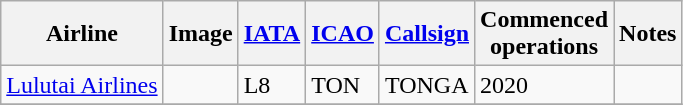<table class="wikitable sortable">
<tr valign="middle">
<th>Airline</th>
<th>Image</th>
<th><a href='#'>IATA</a></th>
<th><a href='#'>ICAO</a></th>
<th><a href='#'>Callsign</a></th>
<th>Commenced<br>operations</th>
<th>Notes</th>
</tr>
<tr>
<td><a href='#'>Lulutai Airlines</a></td>
<td></td>
<td>L8</td>
<td>TON</td>
<td>TONGA </td>
<td>2020</td>
<td></td>
</tr>
<tr>
</tr>
</table>
